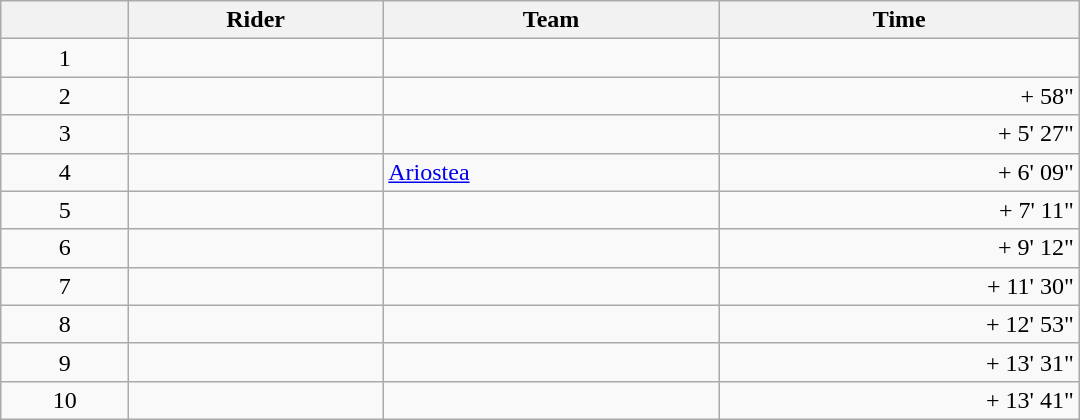<table class="wikitable" style="width:45em;margin-bottom:0;">
<tr>
<th></th>
<th>Rider</th>
<th>Team</th>
<th>Time</th>
</tr>
<tr>
<td style="text-align:center;">1</td>
<td> </td>
<td></td>
<td align=right></td>
</tr>
<tr>
<td style="text-align:center;">2</td>
<td></td>
<td></td>
<td align=right>+ 58"</td>
</tr>
<tr>
<td style="text-align:center;">3</td>
<td> </td>
<td></td>
<td align=right>+ 5' 27"</td>
</tr>
<tr>
<td style="text-align:center;">4</td>
<td></td>
<td><a href='#'>Ariostea</a></td>
<td align=right>+ 6' 09"</td>
</tr>
<tr>
<td style="text-align:center;">5</td>
<td> </td>
<td></td>
<td align=right>+ 7' 11"</td>
</tr>
<tr>
<td style="text-align:center;">6</td>
<td></td>
<td></td>
<td align=right>+ 9' 12"</td>
</tr>
<tr>
<td style="text-align:center;">7</td>
<td></td>
<td></td>
<td align=right>+ 11' 30"</td>
</tr>
<tr>
<td style="text-align:center;">8</td>
<td></td>
<td></td>
<td align=right>+ 12' 53"</td>
</tr>
<tr>
<td style="text-align:center;">9</td>
<td></td>
<td></td>
<td align=right>+ 13' 31"</td>
</tr>
<tr>
<td style="text-align:center;">10</td>
<td></td>
<td></td>
<td align=right>+ 13' 41"</td>
</tr>
</table>
